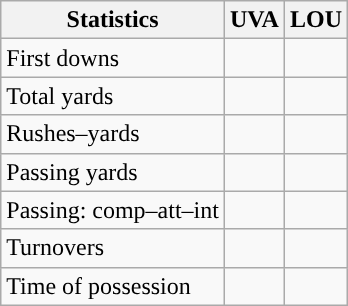<table class="wikitable" style="float:left">
<tr>
<th>Statistics</th>
<th>UVA</th>
<th>LOU</th>
</tr>
<tr>
<td>First downs</td>
<td></td>
<td></td>
</tr>
<tr>
<td>Total yards</td>
<td></td>
<td></td>
</tr>
<tr>
<td>Rushes–yards</td>
<td></td>
<td></td>
</tr>
<tr>
<td>Passing yards</td>
<td></td>
<td></td>
</tr>
<tr>
<td>Passing: comp–att–int</td>
<td></td>
<td></td>
</tr>
<tr>
<td>Turnovers</td>
<td></td>
<td></td>
</tr>
<tr>
<td>Time of possession</td>
<td></td>
<td></td>
</tr>
</table>
